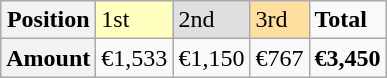<table class="wikitable">
<tr>
<th>Position</th>
<td bgcolor="#ffffbf">1st</td>
<td bgcolor="#dfdfdf">2nd</td>
<td bgcolor="#ffdf9f">3rd</td>
<td><strong>Total</strong></td>
</tr>
<tr>
<th>Amount</th>
<td>€1,533</td>
<td>€1,150</td>
<td>€767</td>
<td><strong>€3,450</strong></td>
</tr>
</table>
